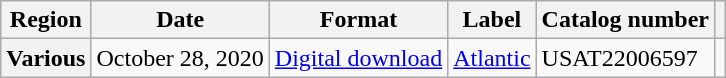<table class="wikitable plainrowheaders">
<tr>
<th scope="col">Region</th>
<th scope="col">Date</th>
<th scope="col">Format</th>
<th scope="col">Label</th>
<th scope="col">Catalog number</th>
<th scope="col"></th>
</tr>
<tr>
<th scope="row">Various</th>
<td>October 28, 2020</td>
<td><a href='#'>Digital download</a></td>
<td><a href='#'>Atlantic</a></td>
<td>USAT22006597</td>
<td style="text-align:center;"></td>
</tr>
</table>
